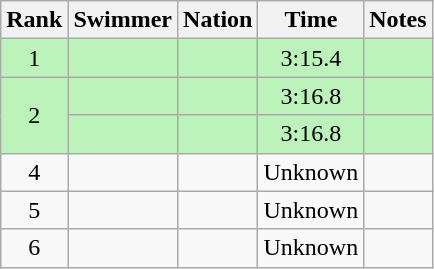<table class="wikitable sortable" style="text-align:center">
<tr>
<th>Rank</th>
<th>Swimmer</th>
<th>Nation</th>
<th>Time</th>
<th>Notes</th>
</tr>
<tr style="background:#bbf3bb;">
<td>1</td>
<td align=left></td>
<td align=left></td>
<td>3:15.4</td>
<td></td>
</tr>
<tr style="background:#bbf3bb;">
<td rowspan=2>2</td>
<td align=left></td>
<td align=left></td>
<td>3:16.8</td>
<td></td>
</tr>
<tr style="background:#bbf3bb;">
<td align=left></td>
<td align=left></td>
<td>3:16.8</td>
<td></td>
</tr>
<tr>
<td>4</td>
<td align=left></td>
<td align=left></td>
<td>Unknown</td>
<td></td>
</tr>
<tr>
<td>5</td>
<td align=left></td>
<td align=left></td>
<td>Unknown</td>
<td></td>
</tr>
<tr>
<td>6</td>
<td align=left></td>
<td align=left></td>
<td>Unknown</td>
<td></td>
</tr>
</table>
